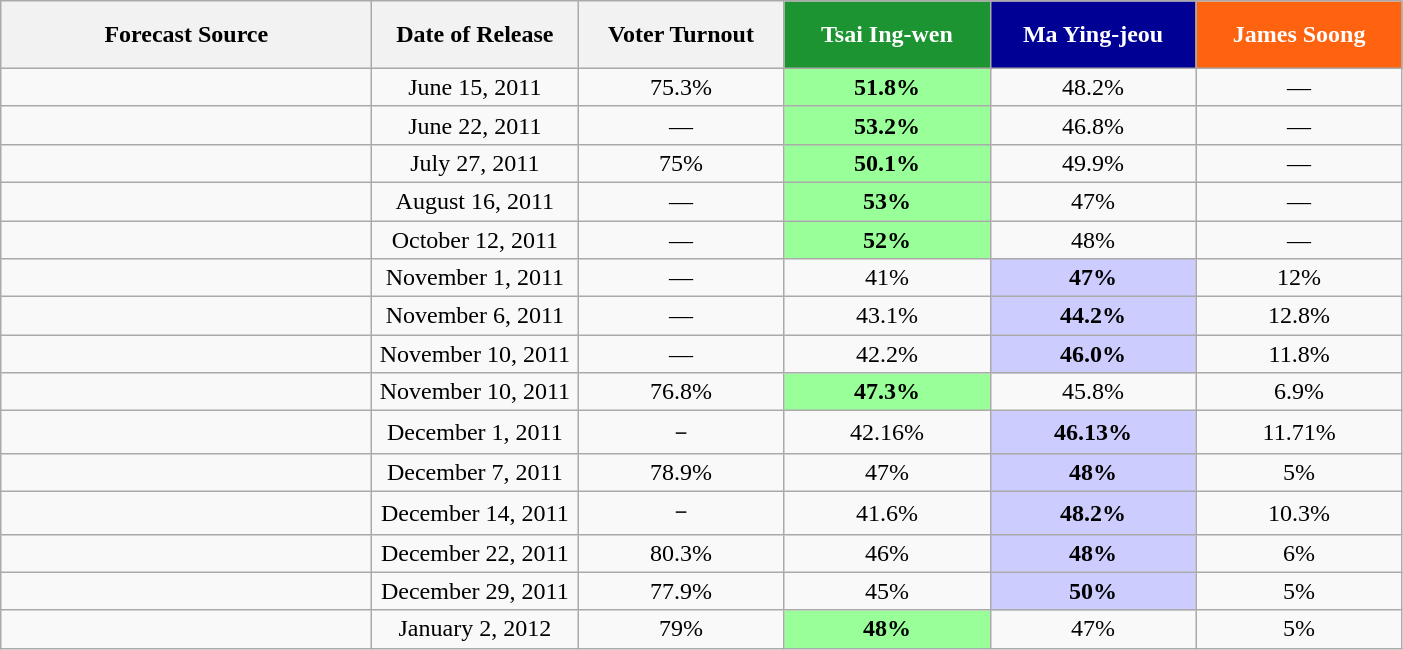<table class="wikitable" style="text-align:center">
<tr style="height:45px">
<th style="width:240px;">Forecast Source</th>
<th style="width:130px;">Date of Release</th>
<th style="width:130px;">Voter Turnout</th>
<th style="width:130px; background:#1B9431;color:white;">Tsai Ing-wen</th>
<th style="width:130px; background:#000095;color:white;">Ma Ying-jeou</th>
<th style="width:130px;background:#FF6310;color:white;">James Soong</th>
</tr>
<tr>
<td align=left></td>
<td>June 15, 2011</td>
<td>75.3%</td>
<td style="background-color:#99FF99"><strong>51.8%</strong></td>
<td>48.2%</td>
<td>—</td>
</tr>
<tr>
<td align=left></td>
<td>June 22, 2011</td>
<td>—</td>
<td style="background-color:#99FF99"><strong>53.2%</strong></td>
<td>46.8%</td>
<td>—</td>
</tr>
<tr>
<td align=left></td>
<td>July 27, 2011</td>
<td>75%</td>
<td style="background-color:#99FF99"><strong>50.1%</strong></td>
<td>49.9%</td>
<td>—</td>
</tr>
<tr>
<td align=left></td>
<td>August 16, 2011</td>
<td>—</td>
<td style="background-color:#99FF99"><strong>53%</strong></td>
<td>47%</td>
<td>—</td>
</tr>
<tr>
<td align=left></td>
<td>October 12, 2011</td>
<td>—</td>
<td style="background-color:#99FF99"><strong>52%</strong></td>
<td>48%</td>
<td>—</td>
</tr>
<tr>
<td align=left></td>
<td>November 1, 2011</td>
<td>—</td>
<td>41%</td>
<td style="background-color:#CCCCFF"><strong>47%</strong></td>
<td>12%</td>
</tr>
<tr>
<td align=left></td>
<td>November 6, 2011</td>
<td>—</td>
<td>43.1%</td>
<td style="background-color:#CCCCFF"><strong>44.2%</strong></td>
<td>12.8%</td>
</tr>
<tr>
<td align=left></td>
<td>November 10, 2011</td>
<td>—</td>
<td>42.2%</td>
<td style="background-color:#CCCCFF"><strong>46.0%</strong></td>
<td>11.8%</td>
</tr>
<tr>
<td align=left></td>
<td>November 10, 2011</td>
<td>76.8%</td>
<td style="background-color:#99FF99"><strong>47.3%</strong></td>
<td>45.8%</td>
<td>6.9%</td>
</tr>
<tr>
<td align=left> </td>
<td>December 1, 2011</td>
<td>－</td>
<td>42.16%</td>
<td style="background-color:#CCCCFF"><strong>46.13%</strong></td>
<td>11.71%</td>
</tr>
<tr>
<td align=left></td>
<td>December 7, 2011</td>
<td>78.9%</td>
<td>47%</td>
<td style="background-color:#CCCCFF"><strong>48%</strong></td>
<td>5%</td>
</tr>
<tr>
<td align=left> </td>
<td>December 14, 2011</td>
<td>－</td>
<td>41.6%</td>
<td style="background-color:#CCCCFF"><strong>48.2%</strong></td>
<td>10.3%</td>
</tr>
<tr>
<td align=left></td>
<td>December 22, 2011</td>
<td>80.3%</td>
<td>46%</td>
<td style="background-color:#CCCCFF"><strong>48%</strong></td>
<td>6%</td>
</tr>
<tr>
<td align=left></td>
<td>December 29, 2011</td>
<td>77.9%</td>
<td>45%</td>
<td style="background-color:#CCCCFF"><strong>50%</strong></td>
<td>5%</td>
</tr>
<tr>
<td align=left></td>
<td>January 2, 2012</td>
<td>79%</td>
<td style="background-color:#99FF99"><strong>48%</strong></td>
<td>47%</td>
<td>5%</td>
</tr>
</table>
